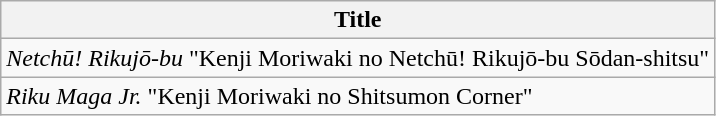<table class="wikitable">
<tr>
<th>Title</th>
</tr>
<tr>
<td><em>Netchū! Rikujō-bu</em> "Kenji Moriwaki no Netchū! Rikujō-bu Sōdan-shitsu"</td>
</tr>
<tr>
<td><em>Riku Maga Jr.</em> "Kenji Moriwaki no Shitsumon Corner"</td>
</tr>
</table>
